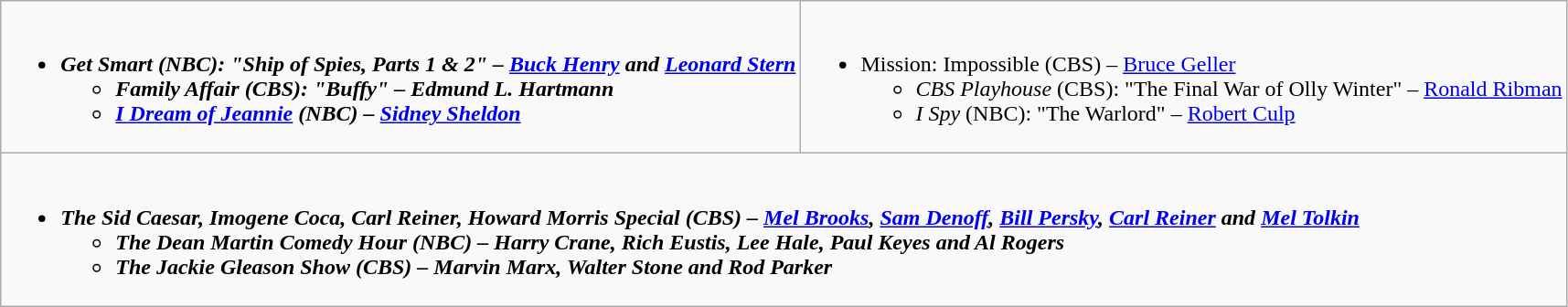<table class="wikitable">
<tr>
<td style="vertical-align:top;"><br><ul><li><strong><em>Get Smart<em> (NBC): "Ship of Spies, Parts 1 & 2" – <a href='#'>Buck Henry</a> and <a href='#'>Leonard Stern</a><strong><ul><li></em>Family Affair<em> (CBS): "Buffy" – Edmund L. Hartmann</li><li></em><a href='#'>I Dream of Jeannie</a><em> (NBC) – <a href='#'>Sidney Sheldon</a></li></ul></li></ul></td>
<td style="vertical-align:top;"><br><ul><li></em></strong>Mission: Impossible</em> (CBS) – <a href='#'>Bruce Geller</a></strong><ul><li><em>CBS Playhouse</em> (CBS): "The Final War of Olly Winter" – <a href='#'>Ronald Ribman</a></li><li><em>I Spy</em> (NBC): "The Warlord" – <a href='#'>Robert Culp</a></li></ul></li></ul></td>
</tr>
<tr>
<td style="vertical-align:top;"  colspan="2"><br><ul><li><strong><em>The Sid Caesar, Imogene Coca, Carl Reiner, Howard Morris Special<em> (CBS) – <a href='#'>Mel Brooks</a>, <a href='#'>Sam Denoff</a>, <a href='#'>Bill Persky</a>, <a href='#'>Carl Reiner</a> and <a href='#'>Mel Tolkin</a><strong><ul><li></em>The Dean Martin Comedy Hour<em> (NBC) – Harry Crane, Rich Eustis, Lee Hale, Paul Keyes and Al Rogers</li><li></em>The Jackie Gleason Show<em> (CBS) – Marvin Marx, Walter Stone and Rod Parker</li></ul></li></ul></td>
</tr>
</table>
